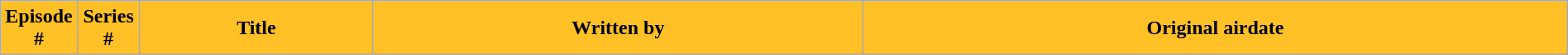<table class="wikitable plainrowheaders" style="width:100%;">
<tr>
<th style="background-color: #FFC125" width="4%">Episode<br>#</th>
<th style="background-color: #FFC125" width="4%">Series<br>#</th>
<th style="background-color: #FFC125">Title</th>
<th style="background-color: #FFC125">Written by</th>
<th style="background-color: #FFC125">Original airdate<br>








</th>
</tr>
</table>
